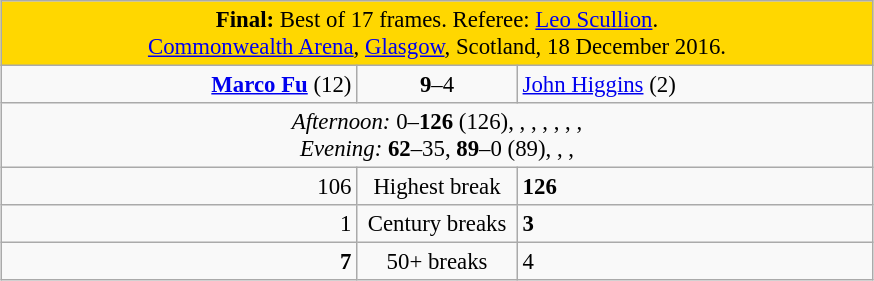<table class="wikitable" style="font-size: 95%; margin: 1em auto 1em auto;">
<tr>
<td colspan="3" align="center" bgcolor="#ffd700"><strong>Final:</strong> Best of 17 frames. Referee: <a href='#'>Leo Scullion</a>.<br> <a href='#'>Commonwealth Arena</a>, <a href='#'>Glasgow</a>, Scotland, 18 December 2016.</td>
</tr>
<tr>
<td width="230" align="right"><strong><a href='#'>Marco Fu</a></strong> (12)<br></td>
<td width="100" align="center"><strong>9</strong>–4</td>
<td width="230"><a href='#'>John Higgins</a> (2)<br></td>
</tr>
<tr>
<td colspan="3" align="center" style="font-size: 100%"><em>Afternoon:</em> 0–<strong>126</strong> (126), , , , , , , <br><em>Evening:</em> <strong>62</strong>–35, <strong>89</strong>–0 (89), , , </td>
</tr>
<tr>
<td align="right">106</td>
<td align="center">Highest break</td>
<td><strong>126</strong></td>
</tr>
<tr>
<td align="right">1</td>
<td align="center">Century breaks</td>
<td><strong>3</strong></td>
</tr>
<tr>
<td align="right"><strong>7</strong></td>
<td align="center">50+ breaks</td>
<td>4</td>
</tr>
</table>
